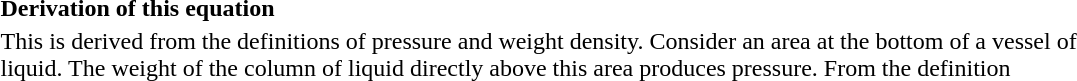<table class="toccolours collapsible collapsed" width="60%" style="text-align:left">
<tr>
<th>Derivation of this equation</th>
</tr>
<tr>
<td>This is derived from the definitions of pressure and weight density. Consider an area at the bottom of a vessel of liquid. The weight of the column of liquid directly above this area produces pressure. From the definition<br><br><br></td>
</tr>
</table>
